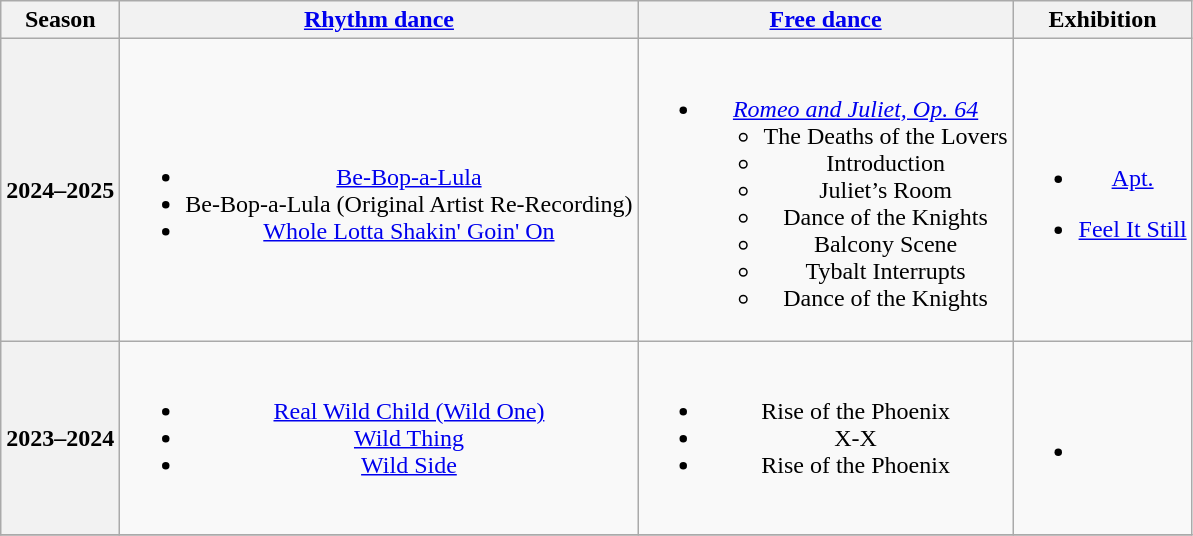<table class=wikitable style=text-align:center>
<tr>
<th>Season</th>
<th><a href='#'>Rhythm dance</a></th>
<th><a href='#'>Free dance</a></th>
<th>Exhibition</th>
</tr>
<tr>
<th>2024–2025 <br> </th>
<td><br><ul><li><a href='#'>Be-Bop-a-Lula</a> <br> </li><li>Be-Bop-a-Lula (Original Artist Re-Recording) <br> </li><li><a href='#'>Whole Lotta Shakin' Goin' On</a> <br> </li></ul></td>
<td><br><ul><li><em><a href='#'>Romeo and Juliet, Op. 64</a></em><ul><li>The Deaths of the Lovers</li><li>Introduction</li><li>Juliet’s Room</li><li>Dance of the Knights</li><li>Balcony Scene</li><li>Tybalt Interrupts</li><li>Dance of the Knights <br> </li></ul></li></ul></td>
<td><br><ul><li><a href='#'>Apt.</a> <br></li></ul><ul><li><a href='#'>Feel It Still</a> <br></li></ul></td>
</tr>
<tr>
<th>2023–2024 <br> </th>
<td><br><ul><li><a href='#'>Real Wild Child (Wild One)</a><br></li><li><a href='#'>Wild Thing</a><br></li><li><a href='#'>Wild Side</a><br><br></li></ul></td>
<td><br><ul><li>Rise of the Phoenix<br></li><li>X-X<br></li><li>Rise of the Phoenix<br><br></li></ul></td>
<td><br><ul><li></li></ul></td>
</tr>
<tr>
</tr>
</table>
